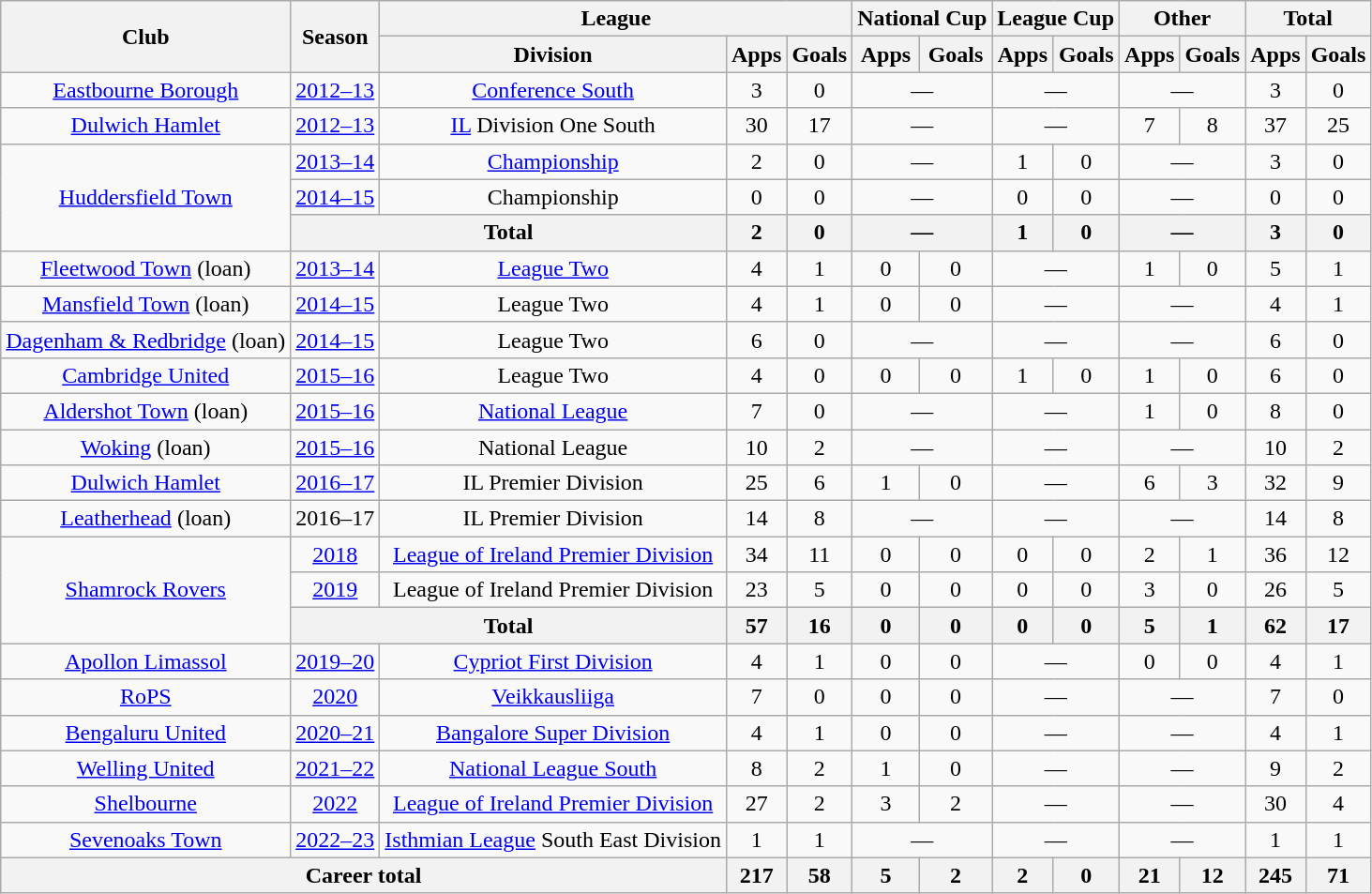<table class="wikitable" style="text-align: center;">
<tr>
<th rowspan="2">Club</th>
<th rowspan="2">Season</th>
<th colspan="3">League</th>
<th colspan="2">National Cup</th>
<th colspan="2">League Cup</th>
<th colspan="2">Other</th>
<th colspan="2">Total</th>
</tr>
<tr>
<th>Division</th>
<th>Apps</th>
<th>Goals</th>
<th>Apps</th>
<th>Goals</th>
<th>Apps</th>
<th>Goals</th>
<th>Apps</th>
<th>Goals</th>
<th>Apps</th>
<th>Goals</th>
</tr>
<tr>
<td><a href='#'>Eastbourne Borough</a></td>
<td><a href='#'>2012–13</a></td>
<td><a href='#'>Conference South</a></td>
<td>3</td>
<td>0</td>
<td colspan="2">—</td>
<td colspan="2">—</td>
<td colspan="2">—</td>
<td>3</td>
<td>0</td>
</tr>
<tr>
<td><a href='#'>Dulwich Hamlet</a></td>
<td><a href='#'>2012–13</a></td>
<td><a href='#'>IL</a> Division One South</td>
<td>30</td>
<td>17</td>
<td colspan="2">—</td>
<td colspan="2">—</td>
<td>7</td>
<td>8</td>
<td>37</td>
<td>25</td>
</tr>
<tr>
<td rowspan=3 valign="center"><a href='#'>Huddersfield Town</a></td>
<td><a href='#'>2013–14</a></td>
<td><a href='#'>Championship</a></td>
<td>2</td>
<td>0</td>
<td colspan="2">—</td>
<td>1</td>
<td>0</td>
<td colspan="2">—</td>
<td>3</td>
<td>0</td>
</tr>
<tr>
<td><a href='#'>2014–15</a></td>
<td>Championship</td>
<td>0</td>
<td>0</td>
<td colspan="2">—</td>
<td>0</td>
<td>0</td>
<td colspan="2">—</td>
<td>0</td>
<td>0</td>
</tr>
<tr>
<th colspan=2>Total</th>
<th>2</th>
<th>0</th>
<th colspan="2">—</th>
<th>1</th>
<th>0</th>
<th colspan=2>—</th>
<th>3</th>
<th>0</th>
</tr>
<tr>
<td><a href='#'>Fleetwood Town</a> (loan)</td>
<td><a href='#'>2013–14</a></td>
<td><a href='#'>League Two</a></td>
<td>4</td>
<td>1</td>
<td>0</td>
<td>0</td>
<td colspan="2">—</td>
<td>1</td>
<td>0</td>
<td>5</td>
<td>1</td>
</tr>
<tr>
<td><a href='#'>Mansfield Town</a> (loan)</td>
<td><a href='#'>2014–15</a></td>
<td>League Two</td>
<td>4</td>
<td>1</td>
<td>0</td>
<td>0</td>
<td colspan="2">—</td>
<td colspan="2">—</td>
<td>4</td>
<td>1</td>
</tr>
<tr>
<td><a href='#'>Dagenham & Redbridge</a> (loan)</td>
<td><a href='#'>2014–15</a></td>
<td>League Two</td>
<td>6</td>
<td>0</td>
<td colspan="2">—</td>
<td colspan="2">—</td>
<td colspan="2">—</td>
<td>6</td>
<td>0</td>
</tr>
<tr>
<td><a href='#'>Cambridge United</a></td>
<td><a href='#'>2015–16</a></td>
<td>League Two</td>
<td>4</td>
<td>0</td>
<td>0</td>
<td>0</td>
<td>1</td>
<td>0</td>
<td>1</td>
<td>0</td>
<td>6</td>
<td>0</td>
</tr>
<tr>
<td><a href='#'>Aldershot Town</a> (loan)</td>
<td><a href='#'>2015–16</a></td>
<td><a href='#'>National League</a></td>
<td>7</td>
<td>0</td>
<td colspan="2">—</td>
<td colspan="2">—</td>
<td>1</td>
<td>0</td>
<td>8</td>
<td>0</td>
</tr>
<tr>
<td><a href='#'>Woking</a> (loan)</td>
<td><a href='#'>2015–16</a></td>
<td>National League</td>
<td>10</td>
<td>2</td>
<td colspan="2">—</td>
<td colspan="2">—</td>
<td colspan="2">—</td>
<td>10</td>
<td>2</td>
</tr>
<tr>
<td><a href='#'>Dulwich Hamlet</a></td>
<td><a href='#'>2016–17</a></td>
<td>IL Premier Division</td>
<td>25</td>
<td>6</td>
<td>1</td>
<td>0</td>
<td colspan="2">—</td>
<td>6</td>
<td>3</td>
<td>32</td>
<td>9</td>
</tr>
<tr>
<td><a href='#'>Leatherhead</a> (loan)</td>
<td>2016–17</td>
<td>IL Premier Division</td>
<td>14</td>
<td>8</td>
<td colspan="2">—</td>
<td colspan="2">—</td>
<td colspan="2">—</td>
<td>14</td>
<td>8</td>
</tr>
<tr>
<td rowspan="3"><a href='#'>Shamrock Rovers</a></td>
<td><a href='#'>2018</a></td>
<td><a href='#'>League of Ireland Premier Division</a></td>
<td>34</td>
<td>11</td>
<td>0</td>
<td>0</td>
<td>0</td>
<td>0</td>
<td>2</td>
<td>1</td>
<td>36</td>
<td>12</td>
</tr>
<tr>
<td><a href='#'>2019</a></td>
<td>League of Ireland Premier Division</td>
<td>23</td>
<td>5</td>
<td>0</td>
<td>0</td>
<td>0</td>
<td>0</td>
<td>3</td>
<td>0</td>
<td>26</td>
<td>5</td>
</tr>
<tr>
<th colspan="2">Total</th>
<th>57</th>
<th>16</th>
<th>0</th>
<th>0</th>
<th>0</th>
<th>0</th>
<th>5</th>
<th>1</th>
<th>62</th>
<th>17</th>
</tr>
<tr>
<td><a href='#'>Apollon Limassol</a></td>
<td><a href='#'>2019–20</a></td>
<td><a href='#'>Cypriot First Division</a></td>
<td>4</td>
<td>1</td>
<td>0</td>
<td>0</td>
<td colspan="2">—</td>
<td>0</td>
<td>0</td>
<td>4</td>
<td>1</td>
</tr>
<tr>
<td><a href='#'>RoPS</a></td>
<td><a href='#'>2020</a></td>
<td><a href='#'>Veikkausliiga</a></td>
<td>7</td>
<td>0</td>
<td>0</td>
<td>0</td>
<td colspan="2">—</td>
<td colspan="2">—</td>
<td>7</td>
<td>0</td>
</tr>
<tr>
<td><a href='#'>Bengaluru United</a></td>
<td><a href='#'>2020–21</a></td>
<td><a href='#'>Bangalore Super Division</a></td>
<td>4</td>
<td>1</td>
<td>0</td>
<td>0</td>
<td colspan="2">—</td>
<td colspan="2">—</td>
<td>4</td>
<td>1</td>
</tr>
<tr>
<td><a href='#'>Welling United</a></td>
<td><a href='#'>2021–22</a></td>
<td><a href='#'>National League South</a></td>
<td>8</td>
<td>2</td>
<td>1</td>
<td>0</td>
<td colspan="2">—</td>
<td colspan="2">—</td>
<td>9</td>
<td>2</td>
</tr>
<tr>
<td><a href='#'>Shelbourne</a></td>
<td><a href='#'>2022</a></td>
<td><a href='#'>League of Ireland Premier Division</a></td>
<td>27</td>
<td>2</td>
<td>3</td>
<td>2</td>
<td colspan="2">—</td>
<td colspan="2">—</td>
<td>30</td>
<td>4</td>
</tr>
<tr>
<td><a href='#'>Sevenoaks Town</a></td>
<td><a href='#'>2022–23</a></td>
<td><a href='#'>Isthmian League</a> South East Division</td>
<td>1</td>
<td>1</td>
<td colspan="2">—</td>
<td colspan="2">—</td>
<td colspan="2">—</td>
<td>1</td>
<td>1</td>
</tr>
<tr>
<th colspan="3">Career total</th>
<th>217</th>
<th>58</th>
<th>5</th>
<th>2</th>
<th>2</th>
<th>0</th>
<th>21</th>
<th>12</th>
<th>245</th>
<th>71</th>
</tr>
</table>
